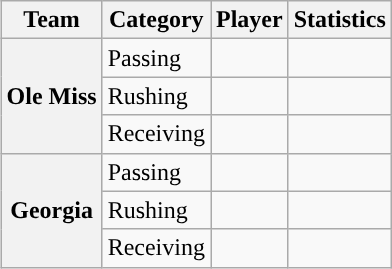<table class="wikitable" style="float:right">
<tr>
<th>Team</th>
<th>Category</th>
<th>Player</th>
<th>Statistics</th>
</tr>
<tr>
<th rowspan=3>Ole Miss</th>
<td>Passing</td>
<td></td>
<td></td>
</tr>
<tr>
<td>Rushing</td>
<td></td>
<td></td>
</tr>
<tr>
<td>Receiving</td>
<td></td>
<td></td>
</tr>
<tr>
<th rowspan=3>Georgia</th>
<td>Passing</td>
<td></td>
<td></td>
</tr>
<tr>
<td>Rushing</td>
<td></td>
<td></td>
</tr>
<tr>
<td>Receiving</td>
<td></td>
<td></td>
</tr>
</table>
